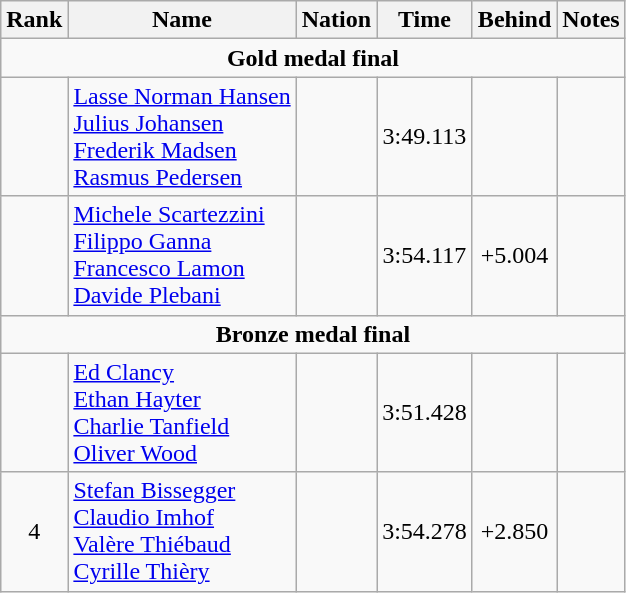<table class="wikitable" style="text-align:center">
<tr>
<th>Rank</th>
<th>Name</th>
<th>Nation</th>
<th>Time</th>
<th>Behind</th>
<th>Notes</th>
</tr>
<tr>
<td colspan=6><strong>Gold medal final</strong></td>
</tr>
<tr>
<td></td>
<td align=left><a href='#'>Lasse Norman Hansen</a><br><a href='#'>Julius Johansen</a><br><a href='#'>Frederik Madsen</a><br><a href='#'>Rasmus Pedersen</a></td>
<td align=left></td>
<td>3:49.113</td>
<td></td>
<td></td>
</tr>
<tr>
<td></td>
<td align=left><a href='#'>Michele Scartezzini</a><br><a href='#'>Filippo Ganna</a><br><a href='#'>Francesco Lamon</a><br><a href='#'>Davide Plebani</a></td>
<td align=left></td>
<td>3:54.117</td>
<td>+5.004</td>
<td></td>
</tr>
<tr>
<td colspan=6><strong>Bronze medal final</strong></td>
</tr>
<tr>
<td></td>
<td align=left><a href='#'>Ed Clancy</a><br><a href='#'>Ethan Hayter</a><br><a href='#'>Charlie Tanfield</a><br><a href='#'>Oliver Wood</a></td>
<td align=left></td>
<td>3:51.428</td>
<td></td>
<td></td>
</tr>
<tr>
<td>4</td>
<td align=left><a href='#'>Stefan Bissegger</a><br><a href='#'>Claudio Imhof</a><br><a href='#'>Valère Thiébaud</a><br><a href='#'>Cyrille Thièry</a></td>
<td align=left></td>
<td>3:54.278</td>
<td>+2.850</td>
<td></td>
</tr>
</table>
